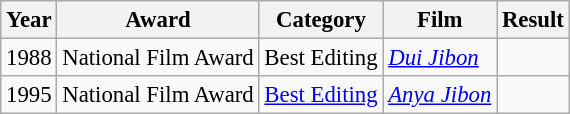<table class="wikitable" style="font-size: 95%;">
<tr>
<th>Year</th>
<th>Award</th>
<th>Category</th>
<th>Film</th>
<th>Result</th>
</tr>
<tr>
<td>1988</td>
<td>National Film Award</td>
<td>Best Editing</td>
<td><em><a href='#'>Dui Jibon</a></em></td>
<td></td>
</tr>
<tr>
<td>1995</td>
<td>National Film Award</td>
<td><a href='#'>Best Editing</a></td>
<td><em><a href='#'>Anya Jibon</a></em></td>
<td></td>
</tr>
</table>
